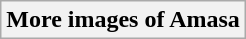<table class="wikitable unsortable">
<tr>
<th style="background:light gray; color:black">More images of Amasa<br></th>
</tr>
</table>
